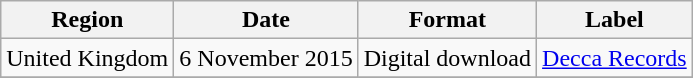<table class=wikitable>
<tr>
<th>Region</th>
<th>Date</th>
<th>Format</th>
<th>Label</th>
</tr>
<tr>
<td>United Kingdom</td>
<td>6 November 2015</td>
<td>Digital download</td>
<td><a href='#'>Decca Records</a></td>
</tr>
<tr>
</tr>
</table>
